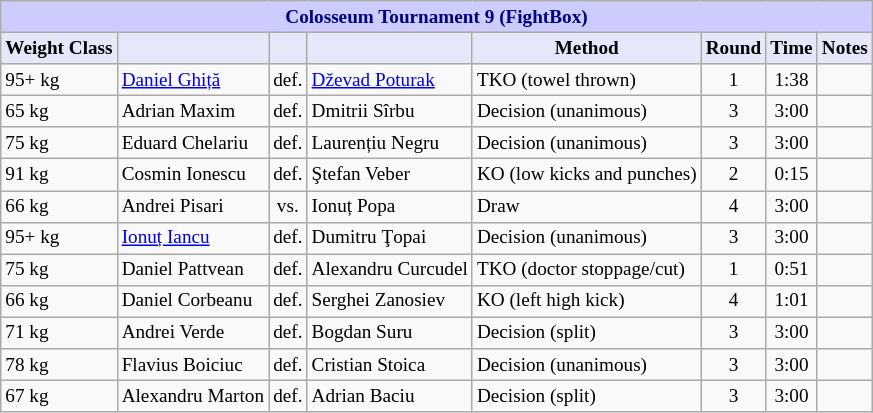<table class="wikitable" style="font-size: 80%;">
<tr>
<th colspan="8" style="background-color: #ccf; color: #000080; text-align: center;"><strong>Colosseum Tournament 9 (FightBox)</strong></th>
</tr>
<tr>
<th colspan="1" style="background-color: #E6E8FA; color: #000000; text-align: center;">Weight Class</th>
<th colspan="1" style="background-color: #E6E8FA; color: #000000; text-align: center;"></th>
<th colspan="1" style="background-color: #E6E8FA; color: #000000; text-align: center;"></th>
<th colspan="1" style="background-color: #E6E8FA; color: #000000; text-align: center;"></th>
<th colspan="1" style="background-color: #E6E8FA; color: #000000; text-align: center;">Method</th>
<th colspan="1" style="background-color: #E6E8FA; color: #000000; text-align: center;">Round</th>
<th colspan="1" style="background-color: #E6E8FA; color: #000000; text-align: center;">Time</th>
<th colspan="1" style="background-color: #E6E8FA; color: #000000; text-align: center;">Notes</th>
</tr>
<tr>
<td>95+ kg</td>
<td> <a href='#'>Daniel Ghiță</a></td>
<td align=center>def.</td>
<td> <a href='#'>Dževad Poturak</a></td>
<td>TKO (towel thrown)</td>
<td align=center>1</td>
<td align=center>1:38</td>
<td></td>
</tr>
<tr>
<td>65 kg</td>
<td> Adrian Maxim</td>
<td align=center>def.</td>
<td> Dmitrii Sîrbu</td>
<td>Decision (unanimous)</td>
<td align=center>3</td>
<td align=center>3:00</td>
<td></td>
</tr>
<tr>
<td>75 kg</td>
<td> Eduard Chelariu</td>
<td align=center>def.</td>
<td> Laurențiu Negru</td>
<td>Decision (unanimous)</td>
<td align=center>3</td>
<td align=center>3:00</td>
<td></td>
</tr>
<tr>
<td>91 kg</td>
<td> Cosmin Ionescu</td>
<td align=center>def.</td>
<td> Ştefan Veber</td>
<td>KO (low kicks and punches)</td>
<td align=center>2</td>
<td align=center>0:15</td>
<td></td>
</tr>
<tr>
<td>66 kg</td>
<td> Andrei Pisari</td>
<td align=center>vs.</td>
<td> Ionuț Popa</td>
<td>Draw</td>
<td align=center>4</td>
<td align=center>3:00</td>
<td></td>
</tr>
<tr>
<td>95+ kg</td>
<td> <a href='#'>Ionuț Iancu</a></td>
<td align=center>def.</td>
<td> Dumitru Ţopai</td>
<td>Decision (unanimous)</td>
<td align=center>3</td>
<td align=center>3:00</td>
<td></td>
</tr>
<tr>
<td>75 kg</td>
<td> Daniel Pattvean</td>
<td align=center>def.</td>
<td> Alexandru Curcudel</td>
<td>TKO (doctor stoppage/cut)</td>
<td align=center>1</td>
<td align=center>0:51</td>
<td></td>
</tr>
<tr>
<td>66 kg</td>
<td> Daniel Corbeanu</td>
<td align=center>def.</td>
<td> Serghei Zanosiev</td>
<td>KO (left high kick)</td>
<td align=center>4</td>
<td align=center>1:01</td>
<td></td>
</tr>
<tr>
<td>71 kg</td>
<td> Andrei Verde</td>
<td align=center>def.</td>
<td> Bogdan Suru</td>
<td>Decision (split)</td>
<td align=center>3</td>
<td align=center>3:00</td>
<td></td>
</tr>
<tr>
<td>78 kg</td>
<td> Flavius Boiciuc</td>
<td align=center>def.</td>
<td> Cristian Stoica</td>
<td>Decision (unanimous)</td>
<td align=center>3</td>
<td align=center>3:00</td>
<td></td>
</tr>
<tr>
<td>67 kg</td>
<td> Alexandru Marton</td>
<td align=center>def.</td>
<td> Adrian Baciu</td>
<td>Decision (split)</td>
<td align=center>3</td>
<td align=center>3:00</td>
<td></td>
</tr>
</table>
